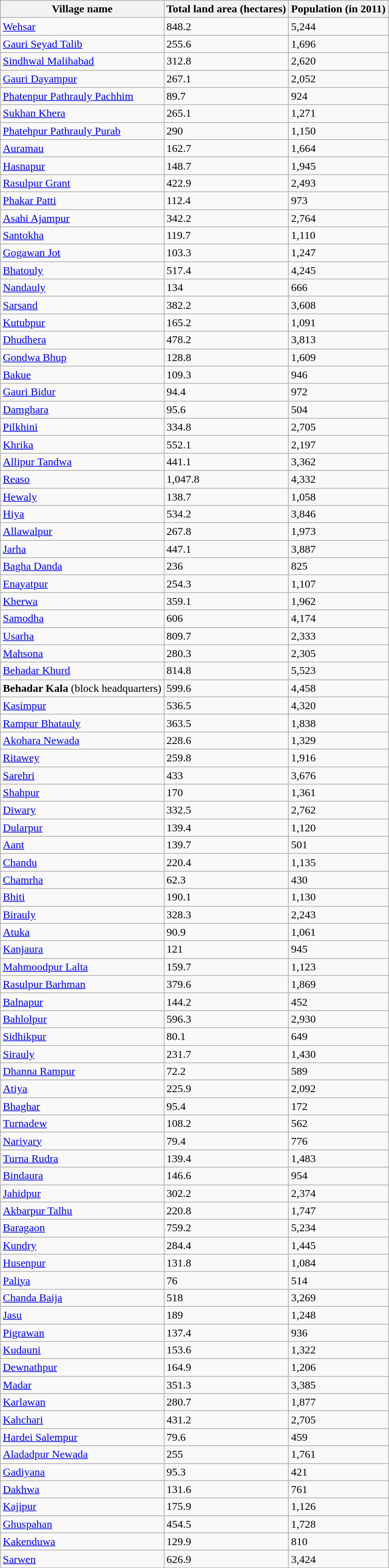<table class="wikitable sortable">
<tr>
<th>Village name</th>
<th>Total land area (hectares)</th>
<th>Population (in 2011)</th>
</tr>
<tr>
<td><a href='#'>Wehsar</a></td>
<td>848.2</td>
<td>5,244</td>
</tr>
<tr>
<td><a href='#'>Gauri Seyad Talib</a></td>
<td>255.6</td>
<td>1,696</td>
</tr>
<tr>
<td><a href='#'>Sindhwal Malihabad</a></td>
<td>312.8</td>
<td>2,620</td>
</tr>
<tr>
<td><a href='#'>Gauri Dayampur</a></td>
<td>267.1</td>
<td>2,052</td>
</tr>
<tr>
<td><a href='#'>Phatenpur Pathrauly Pachhim</a></td>
<td>89.7</td>
<td>924</td>
</tr>
<tr>
<td><a href='#'>Sukhan Khera</a></td>
<td>265.1</td>
<td>1,271</td>
</tr>
<tr>
<td><a href='#'>Phatehpur Pathrauly Purab</a></td>
<td>290</td>
<td>1,150</td>
</tr>
<tr>
<td><a href='#'>Auramau</a></td>
<td>162.7</td>
<td>1,664</td>
</tr>
<tr>
<td><a href='#'>Hasnapur</a></td>
<td>148.7</td>
<td>1,945</td>
</tr>
<tr>
<td><a href='#'>Rasulpur Grant</a></td>
<td>422.9</td>
<td>2,493</td>
</tr>
<tr>
<td><a href='#'>Phakar Patti</a></td>
<td>112.4</td>
<td>973</td>
</tr>
<tr>
<td><a href='#'>Asahi Ajampur</a></td>
<td>342.2</td>
<td>2,764</td>
</tr>
<tr>
<td><a href='#'>Santokha</a></td>
<td>119.7</td>
<td>1,110</td>
</tr>
<tr>
<td><a href='#'>Gogawan Jot</a></td>
<td>103.3</td>
<td>1,247</td>
</tr>
<tr>
<td><a href='#'>Bhatouly</a></td>
<td>517.4</td>
<td>4,245</td>
</tr>
<tr>
<td><a href='#'>Nandauly</a></td>
<td>134</td>
<td>666</td>
</tr>
<tr>
<td><a href='#'>Sarsand</a></td>
<td>382.2</td>
<td>3,608</td>
</tr>
<tr>
<td><a href='#'>Kutubpur</a></td>
<td>165.2</td>
<td>1,091</td>
</tr>
<tr>
<td><a href='#'>Dhudhera</a></td>
<td>478.2</td>
<td>3,813</td>
</tr>
<tr>
<td><a href='#'>Gondwa Bhup</a></td>
<td>128.8</td>
<td>1,609</td>
</tr>
<tr>
<td><a href='#'>Bakue</a></td>
<td>109.3</td>
<td>946</td>
</tr>
<tr>
<td><a href='#'>Gauri Bidur</a></td>
<td>94.4</td>
<td>972</td>
</tr>
<tr>
<td><a href='#'>Damghara</a></td>
<td>95.6</td>
<td>504</td>
</tr>
<tr>
<td><a href='#'>Pilkhini</a></td>
<td>334.8</td>
<td>2,705</td>
</tr>
<tr>
<td><a href='#'>Khrika</a></td>
<td>552.1</td>
<td>2,197</td>
</tr>
<tr>
<td><a href='#'>Allipur Tandwa</a></td>
<td>441.1</td>
<td>3,362</td>
</tr>
<tr>
<td><a href='#'>Reaso</a></td>
<td>1,047.8</td>
<td>4,332</td>
</tr>
<tr>
<td><a href='#'>Hewaly</a></td>
<td>138.7</td>
<td>1,058</td>
</tr>
<tr>
<td><a href='#'>Hiya</a></td>
<td>534.2</td>
<td>3,846</td>
</tr>
<tr>
<td><a href='#'>Allawalpur</a></td>
<td>267.8</td>
<td>1,973</td>
</tr>
<tr>
<td><a href='#'>Jarha</a></td>
<td>447.1</td>
<td>3,887</td>
</tr>
<tr>
<td><a href='#'>Bagha Danda</a></td>
<td>236</td>
<td>825</td>
</tr>
<tr>
<td><a href='#'>Enayatpur</a></td>
<td>254.3</td>
<td>1,107</td>
</tr>
<tr>
<td><a href='#'>Kherwa</a></td>
<td>359.1</td>
<td>1,962</td>
</tr>
<tr>
<td><a href='#'>Samodha</a></td>
<td>606</td>
<td>4,174</td>
</tr>
<tr>
<td><a href='#'>Usarha</a></td>
<td>809.7</td>
<td>2,333</td>
</tr>
<tr>
<td><a href='#'>Mahsona</a></td>
<td>280.3</td>
<td>2,305</td>
</tr>
<tr>
<td><a href='#'>Behadar Khurd</a></td>
<td>814.8</td>
<td>5,523</td>
</tr>
<tr>
<td><strong>Behadar Kala</strong> (block headquarters)</td>
<td>599.6</td>
<td>4,458</td>
</tr>
<tr>
<td><a href='#'>Kasimpur</a></td>
<td>536.5</td>
<td>4,320</td>
</tr>
<tr>
<td><a href='#'>Rampur Bhatauly</a></td>
<td>363.5</td>
<td>1,838</td>
</tr>
<tr>
<td><a href='#'>Akohara Newada</a></td>
<td>228.6</td>
<td>1,329</td>
</tr>
<tr>
<td><a href='#'>Ritawey</a></td>
<td>259.8</td>
<td>1,916</td>
</tr>
<tr>
<td><a href='#'>Sarehri</a></td>
<td>433</td>
<td>3,676</td>
</tr>
<tr>
<td><a href='#'>Shahpur</a></td>
<td>170</td>
<td>1,361</td>
</tr>
<tr>
<td><a href='#'>Diwary</a></td>
<td>332.5</td>
<td>2,762</td>
</tr>
<tr>
<td><a href='#'>Dularpur</a></td>
<td>139.4</td>
<td>1,120</td>
</tr>
<tr>
<td><a href='#'>Aant</a></td>
<td>139.7</td>
<td>501</td>
</tr>
<tr>
<td><a href='#'>Chandu</a></td>
<td>220.4</td>
<td>1,135</td>
</tr>
<tr>
<td><a href='#'>Chamrha</a></td>
<td>62.3</td>
<td>430</td>
</tr>
<tr>
<td><a href='#'>Bhiti</a></td>
<td>190.1</td>
<td>1,130</td>
</tr>
<tr>
<td><a href='#'>Birauly</a></td>
<td>328.3</td>
<td>2,243</td>
</tr>
<tr>
<td><a href='#'>Atuka</a></td>
<td>90.9</td>
<td>1,061</td>
</tr>
<tr>
<td><a href='#'>Kanjaura</a></td>
<td>121</td>
<td>945</td>
</tr>
<tr>
<td><a href='#'>Mahmoodpur Lalta</a></td>
<td>159.7</td>
<td>1,123</td>
</tr>
<tr>
<td><a href='#'>Rasulpur Barhman</a></td>
<td>379.6</td>
<td>1,869</td>
</tr>
<tr>
<td><a href='#'>Balnapur</a></td>
<td>144.2</td>
<td>452</td>
</tr>
<tr>
<td><a href='#'>Bahlolpur</a></td>
<td>596.3</td>
<td>2,930</td>
</tr>
<tr>
<td><a href='#'>Sidhikpur</a></td>
<td>80.1</td>
<td>649</td>
</tr>
<tr>
<td><a href='#'>Sirauly</a></td>
<td>231.7</td>
<td>1,430</td>
</tr>
<tr>
<td><a href='#'>Dhanna Rampur</a></td>
<td>72.2</td>
<td>589</td>
</tr>
<tr>
<td><a href='#'>Atiya</a></td>
<td>225.9</td>
<td>2,092</td>
</tr>
<tr>
<td><a href='#'>Bhaghar</a></td>
<td>95.4</td>
<td>172</td>
</tr>
<tr>
<td><a href='#'>Turnadew</a></td>
<td>108.2</td>
<td>562</td>
</tr>
<tr>
<td><a href='#'>Nariyary</a></td>
<td>79.4</td>
<td>776</td>
</tr>
<tr>
<td><a href='#'>Turna Rudra</a></td>
<td>139.4</td>
<td>1,483</td>
</tr>
<tr>
<td><a href='#'>Bindaura</a></td>
<td>146.6</td>
<td>954</td>
</tr>
<tr>
<td><a href='#'>Jahidpur</a></td>
<td>302.2</td>
<td>2,374</td>
</tr>
<tr>
<td><a href='#'>Akbarpur Talhu</a></td>
<td>220.8</td>
<td>1,747</td>
</tr>
<tr>
<td><a href='#'>Baragaon</a></td>
<td>759.2</td>
<td>5,234</td>
</tr>
<tr>
<td><a href='#'>Kundry</a></td>
<td>284.4</td>
<td>1,445</td>
</tr>
<tr>
<td><a href='#'>Husenpur</a></td>
<td>131.8</td>
<td>1,084</td>
</tr>
<tr>
<td><a href='#'>Paliya</a></td>
<td>76</td>
<td>514</td>
</tr>
<tr>
<td><a href='#'>Chanda Baija</a></td>
<td>518</td>
<td>3,269</td>
</tr>
<tr>
<td><a href='#'>Jasu</a></td>
<td>189</td>
<td>1,248</td>
</tr>
<tr>
<td><a href='#'>Pigrawan</a></td>
<td>137.4</td>
<td>936</td>
</tr>
<tr>
<td><a href='#'>Kudauni</a></td>
<td>153.6</td>
<td>1,322</td>
</tr>
<tr>
<td><a href='#'>Dewnathpur</a></td>
<td>164.9</td>
<td>1,206</td>
</tr>
<tr>
<td><a href='#'>Madar</a></td>
<td>351.3</td>
<td>3,385</td>
</tr>
<tr>
<td><a href='#'>Karlawan</a></td>
<td>280.7</td>
<td>1,877</td>
</tr>
<tr>
<td><a href='#'>Kahchari</a></td>
<td>431.2</td>
<td>2,705</td>
</tr>
<tr>
<td><a href='#'>Hardei Salempur</a></td>
<td>79.6</td>
<td>459</td>
</tr>
<tr>
<td><a href='#'>Aladadpur Newada</a></td>
<td>255</td>
<td>1,761</td>
</tr>
<tr>
<td><a href='#'>Gadiyana</a></td>
<td>95.3</td>
<td>421</td>
</tr>
<tr>
<td><a href='#'>Dakhwa</a></td>
<td>131.6</td>
<td>761</td>
</tr>
<tr>
<td><a href='#'>Kajipur</a></td>
<td>175.9</td>
<td>1,126</td>
</tr>
<tr>
<td><a href='#'>Ghuspahan</a></td>
<td>454.5</td>
<td>1,728</td>
</tr>
<tr>
<td><a href='#'>Kakenduwa</a></td>
<td>129.9</td>
<td>810</td>
</tr>
<tr>
<td><a href='#'>Sarwen</a></td>
<td>626.9</td>
<td>3,424</td>
</tr>
</table>
